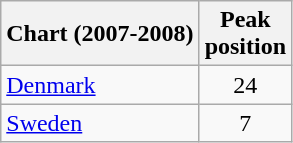<table class="wikitable">
<tr>
<th>Chart (2007-2008)</th>
<th>Peak<br>position</th>
</tr>
<tr>
<td><a href='#'>Denmark</a></td>
<td align="center">24</td>
</tr>
<tr>
<td><a href='#'>Sweden</a></td>
<td align="center">7</td>
</tr>
</table>
